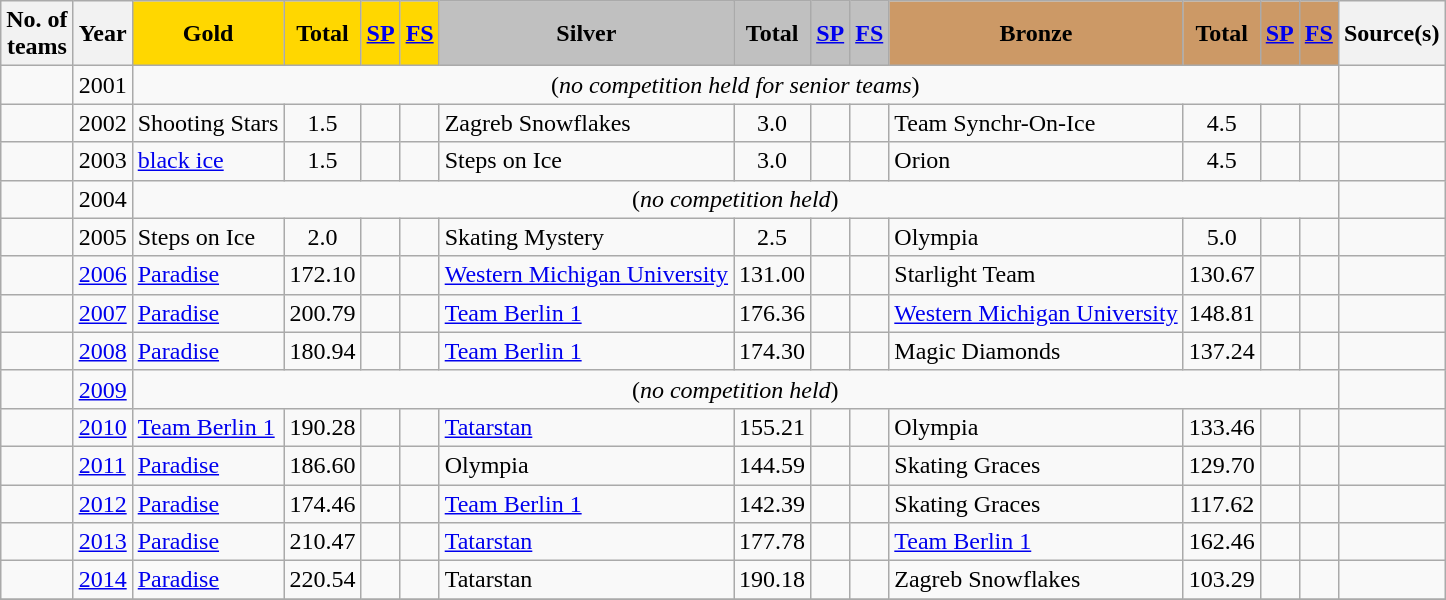<table class="wikitable">
<tr>
<th>No. of<br>teams</th>
<th>Year</th>
<td align="center" bgcolor="gold"><strong>Gold</strong></td>
<td align="center" bgcolor="gold"><strong>Total</strong></td>
<td align="center" bgcolor="gold"><strong><a href='#'>SP</a></strong></td>
<td align="center" bgcolor="gold"><strong><a href='#'>FS</a></strong></td>
<td align="center" bgcolor="silver"><strong>Silver</strong></td>
<td align="center" bgcolor="silver"><strong>Total</strong></td>
<td align="center" bgcolor="silver"><strong><a href='#'>SP</a></strong></td>
<td align="center" bgcolor="silver"><strong><a href='#'>FS</a></strong></td>
<td align="center" bgcolor="cc9966"><strong>Bronze</strong></td>
<td align="center" bgcolor="cc9966"><strong>Total</strong></td>
<td align="center" bgcolor="cc9966"><strong><a href='#'>SP</a></strong></td>
<td align="center" bgcolor="cc9966"><strong><a href='#'>FS</a></strong></td>
<th>Source(s)</th>
</tr>
<tr>
<td></td>
<td>2001</td>
<td align="center" colspan="12">(<em>no competition held for senior teams</em>)</td>
<td align="center"></td>
</tr>
<tr>
<td></td>
<td>2002</td>
<td> Shooting Stars</td>
<td align="center">1.5</td>
<td align="center"></td>
<td align="center"></td>
<td> Zagreb Snowflakes</td>
<td align="center">3.0</td>
<td align="center"></td>
<td align="center"></td>
<td> Team Synchr-On-Ice</td>
<td align="center">4.5</td>
<td align="center"></td>
<td align="center"></td>
<td align="center"></td>
</tr>
<tr>
<td></td>
<td>2003</td>
<td> <a href='#'>black ice</a></td>
<td align="center">1.5</td>
<td align="center"></td>
<td align="center"></td>
<td> Steps on Ice</td>
<td align="center">3.0</td>
<td align="center"></td>
<td align="center"></td>
<td> Orion</td>
<td align="center">4.5</td>
<td align="center"></td>
<td align="center"></td>
<td align="center"></td>
</tr>
<tr>
<td></td>
<td>2004</td>
<td align="center" colspan="12">(<em>no competition held</em>)</td>
<td align="center"></td>
</tr>
<tr>
<td></td>
<td>2005</td>
<td> Steps on Ice</td>
<td align="center">2.0</td>
<td align="center"></td>
<td align="center"></td>
<td> Skating Mystery</td>
<td align="center">2.5</td>
<td align="center"></td>
<td align="center"></td>
<td> Olympia</td>
<td align="center">5.0</td>
<td align="center"></td>
<td align="center"></td>
<td align="center"></td>
</tr>
<tr>
<td></td>
<td><a href='#'>2006</a></td>
<td> <a href='#'>Paradise</a></td>
<td align="center">172.10</td>
<td align="center"></td>
<td align="center"></td>
<td> <a href='#'>Western Michigan University</a></td>
<td align="center">131.00</td>
<td align="center"></td>
<td align="center"></td>
<td> Starlight Team</td>
<td align="center">130.67</td>
<td align="center"></td>
<td align="center"></td>
<td align="center"></td>
</tr>
<tr>
<td></td>
<td><a href='#'>2007</a></td>
<td> <a href='#'>Paradise</a></td>
<td align="center">200.79</td>
<td align="center"></td>
<td align="center"></td>
<td> <a href='#'>Team Berlin 1</a></td>
<td align="center">176.36</td>
<td align="center"></td>
<td align="center"></td>
<td> <a href='#'>Western Michigan University</a></td>
<td align="center">148.81</td>
<td align="center"></td>
<td align="center"></td>
<td align="center"></td>
</tr>
<tr>
<td></td>
<td><a href='#'>2008</a></td>
<td> <a href='#'>Paradise</a></td>
<td align="center">180.94</td>
<td align="center"></td>
<td align="center"></td>
<td> <a href='#'>Team Berlin 1</a></td>
<td align="center">174.30</td>
<td align="center"></td>
<td align="center"></td>
<td> Magic Diamonds</td>
<td align="center">137.24</td>
<td align="center"></td>
<td align="center"></td>
<td align="center"></td>
</tr>
<tr>
<td></td>
<td><a href='#'>2009</a></td>
<td align="center" colspan="12">(<em>no competition held</em>)</td>
<td align="center"></td>
</tr>
<tr>
<td></td>
<td><a href='#'>2010</a></td>
<td> <a href='#'>Team Berlin 1</a></td>
<td align="center">190.28</td>
<td align="center"></td>
<td align="center"></td>
<td> <a href='#'>Tatarstan</a></td>
<td align="center">155.21</td>
<td align="center"></td>
<td align="center"></td>
<td> Olympia</td>
<td align="center">133.46</td>
<td align="center"></td>
<td align="center"></td>
<td align="center"></td>
</tr>
<tr>
<td></td>
<td><a href='#'>2011</a></td>
<td> <a href='#'>Paradise</a></td>
<td align="center">186.60</td>
<td align="center"></td>
<td align="center"></td>
<td> Olympia</td>
<td align="center">144.59</td>
<td align="center"></td>
<td align="center"></td>
<td> Skating Graces</td>
<td align="center">129.70</td>
<td align="center"></td>
<td align="center"></td>
<td align="center"></td>
</tr>
<tr>
<td></td>
<td><a href='#'>2012</a></td>
<td> <a href='#'>Paradise</a></td>
<td align="center">174.46</td>
<td align="center"></td>
<td align="center"></td>
<td> <a href='#'>Team Berlin 1</a></td>
<td align="center">142.39</td>
<td align="center"></td>
<td align="center"></td>
<td> Skating Graces</td>
<td align="center">117.62</td>
<td align="center"></td>
<td align="center"></td>
<td align="center"></td>
</tr>
<tr>
<td></td>
<td><a href='#'>2013</a></td>
<td> <a href='#'>Paradise</a></td>
<td align="center">210.47</td>
<td align="center"></td>
<td align="center"></td>
<td> <a href='#'>Tatarstan</a></td>
<td align="center">177.78</td>
<td align="center"></td>
<td align="center"></td>
<td> <a href='#'>Team Berlin 1</a></td>
<td align="center">162.46</td>
<td align="center"></td>
<td align="center"></td>
<td align="center"></td>
</tr>
<tr>
<td></td>
<td><a href='#'>2014</a></td>
<td> <a href='#'>Paradise</a></td>
<td align="center">220.54</td>
<td align="center"></td>
<td align="center"></td>
<td> Tatarstan</td>
<td align="center">190.18</td>
<td align="center"></td>
<td align="center"></td>
<td> Zagreb Snowflakes</td>
<td align="center">103.29</td>
<td align="center"></td>
<td align="center"></td>
<td align="center"></td>
</tr>
<tr>
</tr>
</table>
